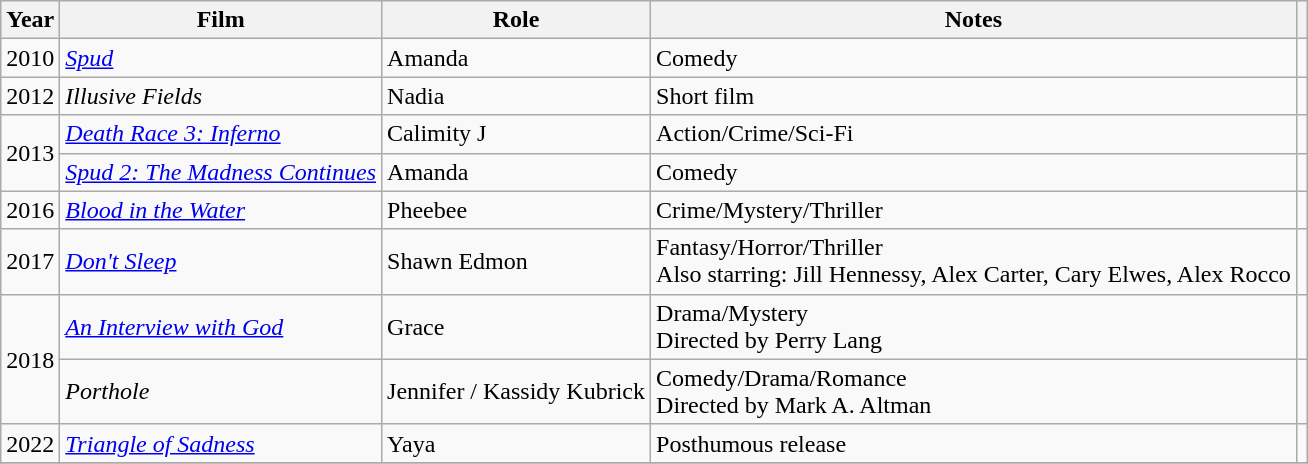<table class="wikitable">
<tr>
<th>Year</th>
<th>Film</th>
<th>Role</th>
<th>Notes</th>
<th></th>
</tr>
<tr>
<td>2010</td>
<td><em><a href='#'>Spud</a></em></td>
<td>Amanda</td>
<td>Comedy</td>
<td></td>
</tr>
<tr>
<td>2012</td>
<td><em>Illusive Fields</em></td>
<td>Nadia</td>
<td>Short film</td>
<td></td>
</tr>
<tr>
<td rowspan="2">2013</td>
<td><em><a href='#'>Death Race 3: Inferno</a></em></td>
<td>Calimity J</td>
<td>Action/Crime/Sci-Fi</td>
<td></td>
</tr>
<tr>
<td><em><a href='#'>Spud 2: The Madness Continues</a></em></td>
<td>Amanda</td>
<td>Comedy</td>
<td></td>
</tr>
<tr>
<td>2016</td>
<td><em><a href='#'>Blood in the Water</a></em></td>
<td>Pheebee</td>
<td>Crime/Mystery/Thriller</td>
<td></td>
</tr>
<tr>
<td>2017</td>
<td><em><a href='#'>Don't Sleep</a></em></td>
<td>Shawn Edmon</td>
<td>Fantasy/Horror/Thriller<br>Also starring: Jill Hennessy, Alex Carter, Cary Elwes, Alex Rocco</td>
<td></td>
</tr>
<tr>
<td rowspan="2">2018</td>
<td><em><a href='#'>An Interview with God</a></em></td>
<td>Grace</td>
<td>Drama/Mystery<br>Directed by Perry Lang</td>
<td></td>
</tr>
<tr>
<td><em>Porthole</em></td>
<td>Jennifer / Kassidy Kubrick</td>
<td>Comedy/Drama/Romance<br>Directed by Mark A. Altman</td>
<td></td>
</tr>
<tr>
<td>2022</td>
<td><em><a href='#'>Triangle of Sadness</a></em></td>
<td>Yaya</td>
<td>Posthumous release</td>
<td></td>
</tr>
<tr>
</tr>
</table>
